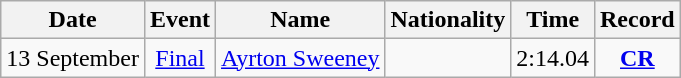<table class="wikitable" style=text-align:center>
<tr>
<th>Date</th>
<th>Event</th>
<th>Name</th>
<th>Nationality</th>
<th>Time</th>
<th>Record</th>
</tr>
<tr>
<td>13 September</td>
<td><a href='#'>Final</a></td>
<td align=left><a href='#'>Ayrton Sweeney</a></td>
<td align=left></td>
<td>2:14.04</td>
<td><strong><a href='#'>CR</a></strong></td>
</tr>
</table>
